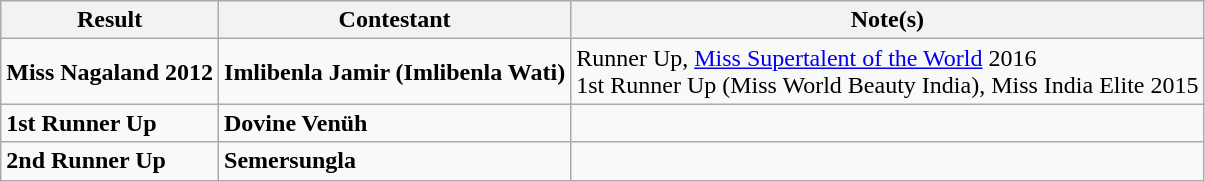<table class="wikitable">
<tr>
<th>Result</th>
<th>Contestant</th>
<th>Note(s)</th>
</tr>
<tr>
<td><strong>Miss Nagaland 2012</strong></td>
<td><strong>Imlibenla Jamir (Imlibenla Wati)</strong></td>
<td>Runner Up, <a href='#'>Miss Supertalent of the World</a> 2016<br>1st Runner Up (Miss World Beauty India), Miss India Elite 2015</td>
</tr>
<tr>
<td><strong>1st Runner Up</strong></td>
<td><strong>Dovine Venüh</strong></td>
<td></td>
</tr>
<tr>
<td><strong>2nd Runner Up</strong></td>
<td><strong>Semersungla</strong></td>
<td></td>
</tr>
</table>
